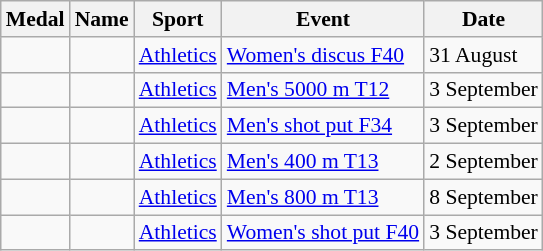<table class="wikitable sortable" style="font-size:90%">
<tr>
<th>Medal</th>
<th>Name</th>
<th>Sport</th>
<th>Event</th>
<th>Date</th>
</tr>
<tr>
<td></td>
<td></td>
<td><a href='#'>Athletics</a></td>
<td><a href='#'>Women's discus F40</a></td>
<td>31 August</td>
</tr>
<tr>
<td></td>
<td></td>
<td><a href='#'>Athletics</a></td>
<td><a href='#'>Men's 5000 m T12</a></td>
<td>3 September</td>
</tr>
<tr>
<td></td>
<td></td>
<td><a href='#'>Athletics</a></td>
<td><a href='#'>Men's shot put F34</a></td>
<td>3 September</td>
</tr>
<tr>
<td></td>
<td></td>
<td><a href='#'>Athletics</a></td>
<td><a href='#'>Men's 400 m T13</a></td>
<td>2 September</td>
</tr>
<tr>
<td></td>
<td></td>
<td><a href='#'>Athletics</a></td>
<td><a href='#'>Men's 800 m T13</a></td>
<td>8 September</td>
</tr>
<tr>
<td></td>
<td></td>
<td><a href='#'>Athletics</a></td>
<td><a href='#'>Women's shot put F40</a></td>
<td>3 September</td>
</tr>
</table>
